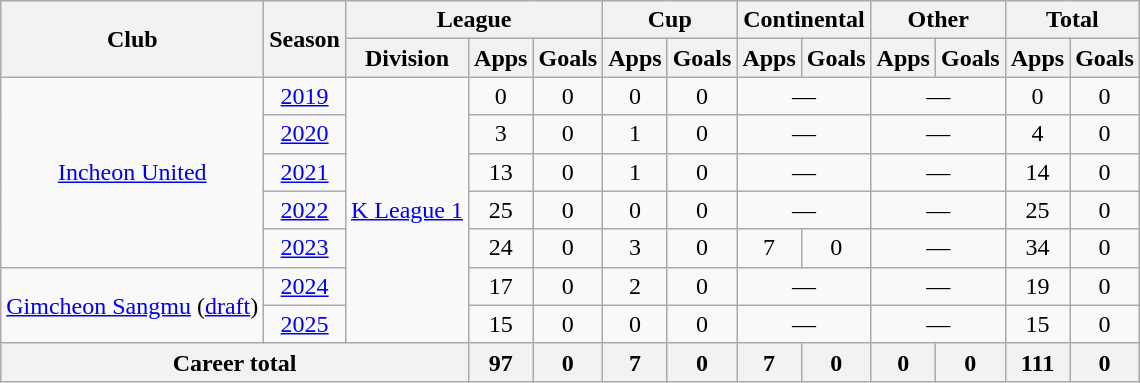<table class="wikitable" style="text-align: center">
<tr>
<th rowspan="2">Club</th>
<th rowspan="2">Season</th>
<th colspan="3">League</th>
<th colspan="2">Cup</th>
<th colspan="2">Continental</th>
<th colspan="2">Other</th>
<th colspan="2">Total</th>
</tr>
<tr>
<th>Division</th>
<th>Apps</th>
<th>Goals</th>
<th>Apps</th>
<th>Goals</th>
<th>Apps</th>
<th>Goals</th>
<th>Apps</th>
<th>Goals</th>
<th>Apps</th>
<th>Goals</th>
</tr>
<tr>
<td rowspan="5"><a href='#'>Incheon United</a></td>
<td><a href='#'>2019</a></td>
<td rowspan="7"><a href='#'>K League 1</a></td>
<td>0</td>
<td>0</td>
<td>0</td>
<td>0</td>
<td colspan=2>—</td>
<td colspan=2>—</td>
<td>0</td>
<td>0</td>
</tr>
<tr>
<td><a href='#'>2020</a></td>
<td>3</td>
<td>0</td>
<td>1</td>
<td>0</td>
<td colspan=2>—</td>
<td colspan=2>—</td>
<td>4</td>
<td>0</td>
</tr>
<tr>
<td><a href='#'>2021</a></td>
<td>13</td>
<td>0</td>
<td>1</td>
<td>0</td>
<td colspan=2>—</td>
<td colspan=2>—</td>
<td>14</td>
<td>0</td>
</tr>
<tr>
<td><a href='#'>2022</a></td>
<td>25</td>
<td>0</td>
<td>0</td>
<td>0</td>
<td colspan=2>—</td>
<td colspan=2>—</td>
<td>25</td>
<td>0</td>
</tr>
<tr>
<td><a href='#'>2023</a></td>
<td>24</td>
<td>0</td>
<td>3</td>
<td>0</td>
<td>7</td>
<td>0</td>
<td colspan=2>—</td>
<td>34</td>
<td>0</td>
</tr>
<tr>
<td rowspan="2"><a href='#'>Gimcheon Sangmu</a> (<a href='#'>draft</a>)</td>
<td><a href='#'>2024</a></td>
<td>17</td>
<td>0</td>
<td>2</td>
<td>0</td>
<td colspan=2>—</td>
<td colspan=2>—</td>
<td>19</td>
<td>0</td>
</tr>
<tr>
<td><a href='#'>2025</a></td>
<td>15</td>
<td>0</td>
<td>0</td>
<td>0</td>
<td colspan=2>—</td>
<td colspan=2>—</td>
<td>15</td>
<td>0</td>
</tr>
<tr>
<th colspan=3>Career total</th>
<th>97</th>
<th>0</th>
<th>7</th>
<th>0</th>
<th>7</th>
<th>0</th>
<th>0</th>
<th>0</th>
<th>111</th>
<th>0</th>
</tr>
</table>
